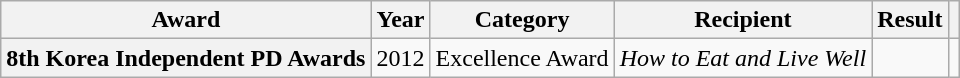<table class="wikitable plainrowheaders">
<tr>
<th>Award</th>
<th>Year</th>
<th>Category</th>
<th>Recipient</th>
<th>Result</th>
<th class="unsortable"></th>
</tr>
<tr>
<th scope="row">8th Korea Independent PD Awards</th>
<td>2012</td>
<td>Excellence Award</td>
<td><em>How to Eat and Live Well</em></td>
<td></td>
<td></td>
</tr>
</table>
